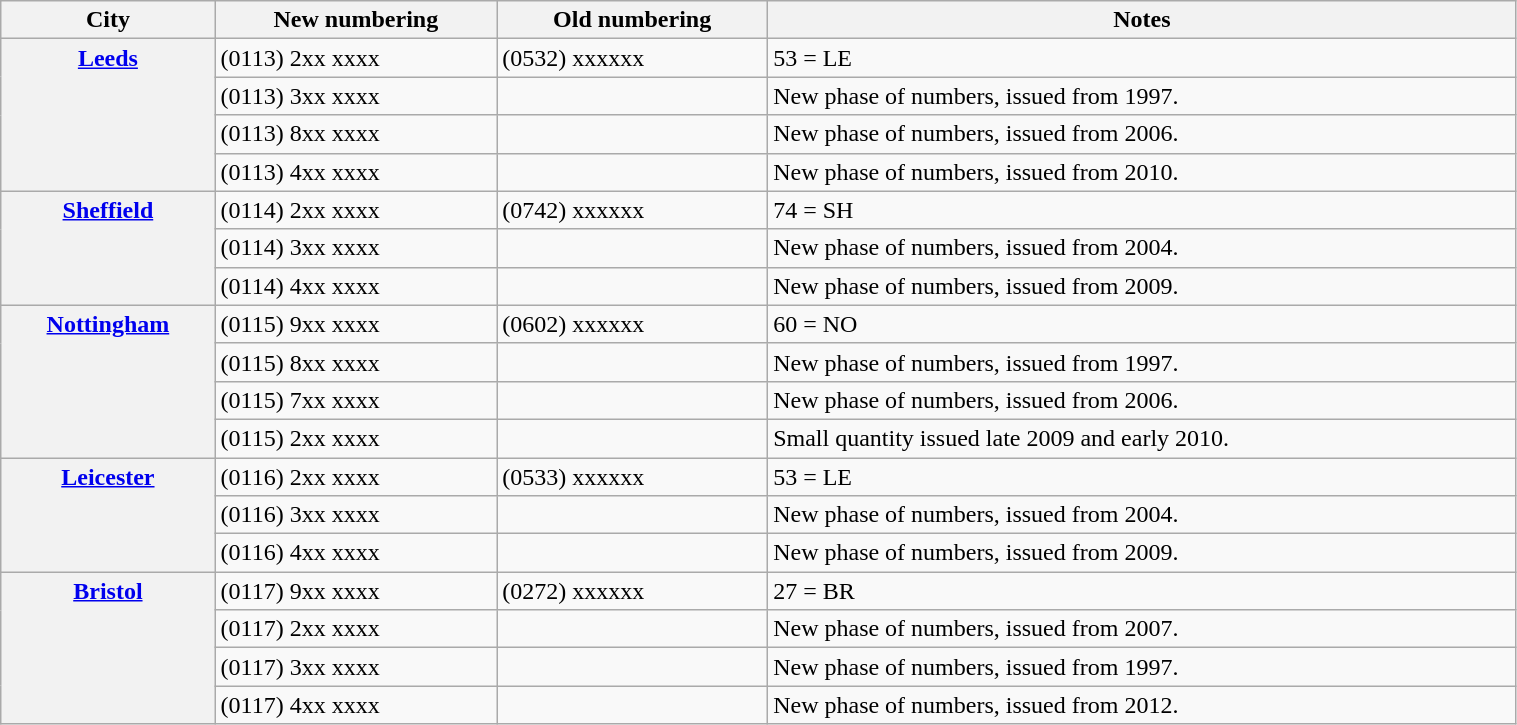<table class="wikitable" style="width: 80%; margin-left: 1.5em;">
<tr>
<th scope="col">City</th>
<th scope="col">New numbering</th>
<th scope="col">Old numbering</th>
<th scope="col">Notes</th>
</tr>
<tr>
<th rowspan="4" scope="row" style="vertical-align: top;"><a href='#'>Leeds</a></th>
<td>(0113) 2xx xxxx</td>
<td>(0532) xxxxxx</td>
<td>53 = LE</td>
</tr>
<tr>
<td>(0113) 3xx xxxx</td>
<td> </td>
<td>New phase of numbers, issued from 1997.</td>
</tr>
<tr>
<td>(0113) 8xx xxxx</td>
<td> </td>
<td>New phase of numbers, issued from 2006.</td>
</tr>
<tr>
<td>(0113) 4xx xxxx</td>
<td> </td>
<td>New phase of numbers, issued from 2010.</td>
</tr>
<tr>
<th rowspan="3" scope="row" style="vertical-align: top;"><a href='#'>Sheffield</a></th>
<td>(0114) 2xx xxxx</td>
<td>(0742) xxxxxx</td>
<td>74 = SH</td>
</tr>
<tr>
<td>(0114) 3xx xxxx</td>
<td> </td>
<td>New phase of numbers, issued from 2004.</td>
</tr>
<tr>
<td>(0114) 4xx xxxx</td>
<td> </td>
<td>New phase of numbers, issued from 2009.</td>
</tr>
<tr>
<th rowspan="4" scope="row" style="vertical-align: top;"><a href='#'>Nottingham</a></th>
<td>(0115) 9xx xxxx</td>
<td>(0602) xxxxxx</td>
<td>60 = NO</td>
</tr>
<tr>
<td>(0115) 8xx xxxx</td>
<td> </td>
<td>New phase of numbers, issued from 1997.</td>
</tr>
<tr>
<td>(0115) 7xx xxxx</td>
<td> </td>
<td>New phase of numbers, issued from 2006.</td>
</tr>
<tr>
<td>(0115) 2xx xxxx</td>
<td> </td>
<td>Small quantity issued late 2009 and early 2010.</td>
</tr>
<tr>
<th rowspan="3" scope="row" style="vertical-align: top;"><a href='#'>Leicester</a></th>
<td>(0116) 2xx xxxx</td>
<td>(0533) xxxxxx</td>
<td>53 = LE</td>
</tr>
<tr>
<td>(0116) 3xx xxxx</td>
<td> </td>
<td>New phase of numbers, issued from 2004.</td>
</tr>
<tr>
<td>(0116) 4xx xxxx</td>
<td> </td>
<td>New phase of numbers, issued from 2009.</td>
</tr>
<tr>
<th rowspan="4" scope="row" style="vertical-align: top;"><a href='#'>Bristol</a></th>
<td>(0117) 9xx xxxx</td>
<td>(0272) xxxxxx</td>
<td>27 = BR</td>
</tr>
<tr>
<td>(0117) 2xx xxxx</td>
<td> </td>
<td>New phase of numbers, issued from 2007.</td>
</tr>
<tr>
<td>(0117) 3xx xxxx</td>
<td> </td>
<td>New phase of numbers, issued from 1997.</td>
</tr>
<tr>
<td>(0117) 4xx xxxx</td>
<td> </td>
<td>New phase of numbers, issued from 2012.</td>
</tr>
</table>
